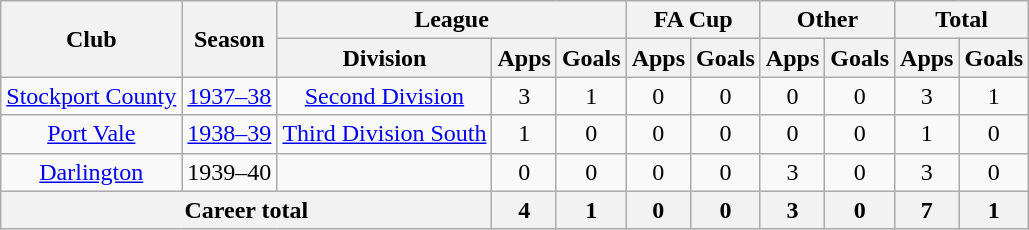<table class="wikitable" style="text-align: center;">
<tr>
<th rowspan="2">Club</th>
<th rowspan="2">Season</th>
<th colspan="3">League</th>
<th colspan="2">FA Cup</th>
<th colspan="2">Other</th>
<th colspan="2">Total</th>
</tr>
<tr>
<th>Division</th>
<th>Apps</th>
<th>Goals</th>
<th>Apps</th>
<th>Goals</th>
<th>Apps</th>
<th>Goals</th>
<th>Apps</th>
<th>Goals</th>
</tr>
<tr>
<td><a href='#'>Stockport County</a></td>
<td><a href='#'>1937–38</a></td>
<td><a href='#'>Second Division</a></td>
<td>3</td>
<td>1</td>
<td>0</td>
<td>0</td>
<td>0</td>
<td>0</td>
<td>3</td>
<td>1</td>
</tr>
<tr>
<td><a href='#'>Port Vale</a></td>
<td><a href='#'>1938–39</a></td>
<td><a href='#'>Third Division South</a></td>
<td>1</td>
<td>0</td>
<td>0</td>
<td>0</td>
<td>0</td>
<td>0</td>
<td>1</td>
<td>0</td>
</tr>
<tr>
<td><a href='#'>Darlington</a></td>
<td>1939–40</td>
<td></td>
<td>0</td>
<td>0</td>
<td>0</td>
<td>0</td>
<td>3</td>
<td>0</td>
<td>3</td>
<td>0</td>
</tr>
<tr>
<th colspan="3">Career total</th>
<th>4</th>
<th>1</th>
<th>0</th>
<th>0</th>
<th>3</th>
<th>0</th>
<th>7</th>
<th>1</th>
</tr>
</table>
